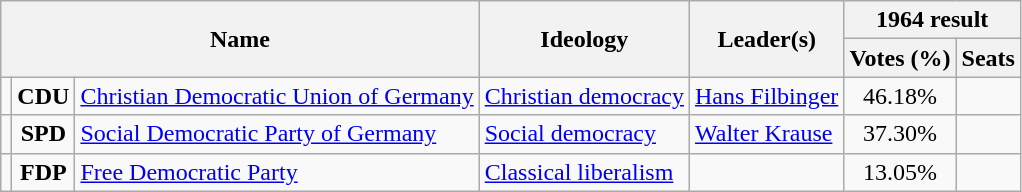<table class="wikitable">
<tr>
<th rowspan=2 colspan=3>Name</th>
<th rowspan=2>Ideology</th>
<th rowspan=2>Leader(s)</th>
<th colspan=2>1964 result</th>
</tr>
<tr>
<th>Votes (%)</th>
<th>Seats</th>
</tr>
<tr>
<td bgcolor=></td>
<td align=center><strong>CDU</strong></td>
<td><a href='#'>Christian Democratic Union of Germany</a><br></td>
<td><a href='#'>Christian democracy</a></td>
<td><a href='#'>Hans Filbinger</a></td>
<td align=center>46.18%</td>
<td></td>
</tr>
<tr>
<td bgcolor=></td>
<td align=center><strong>SPD</strong></td>
<td><a href='#'>Social Democratic Party of Germany</a><br></td>
<td><a href='#'>Social democracy</a></td>
<td><a href='#'>Walter Krause</a></td>
<td align=center>37.30%</td>
<td></td>
</tr>
<tr>
<td bgcolor=></td>
<td align=center><strong>FDP</strong></td>
<td><a href='#'>Free Democratic Party</a><br></td>
<td><a href='#'>Classical liberalism</a></td>
<td></td>
<td align=center>13.05%</td>
<td></td>
</tr>
</table>
